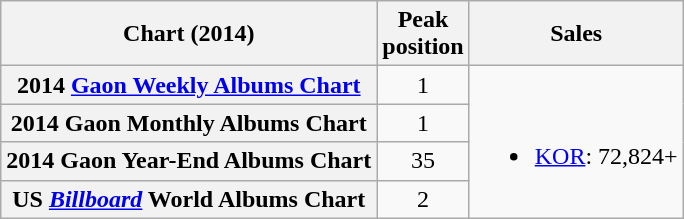<table class="wikitable sortable plainrowheaders">
<tr>
<th scope="col">Chart (2014)</th>
<th scope="col">Peak<br>position</th>
<th scope="col">Sales</th>
</tr>
<tr>
<th scope="row">2014 <a href='#'>Gaon Weekly Albums Chart</a></th>
<td style="text-align:center;">1</td>
<td rowspan="4"><br><ul><li><a href='#'>KOR</a>: 72,824+</li></ul></td>
</tr>
<tr>
<th scope="row">2014 Gaon Monthly Albums Chart</th>
<td style="text-align:center;">1</td>
</tr>
<tr>
<th scope="row">2014 Gaon Year-End Albums Chart</th>
<td style="text-align:center;">35</td>
</tr>
<tr>
<th scope="row">US <em><a href='#'>Billboard</a></em> World Albums Chart</th>
<td style="text-align:center;">2</td>
</tr>
</table>
